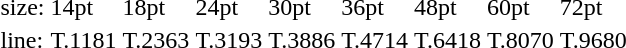<table style="margin-left:40px;">
<tr>
<td>size:</td>
<td>14pt</td>
<td>18pt</td>
<td>24pt</td>
<td>30pt</td>
<td>36pt</td>
<td>48pt</td>
<td>60pt</td>
<td>72pt</td>
</tr>
<tr>
<td>line:</td>
<td>T.1181</td>
<td>T.2363</td>
<td>T.3193</td>
<td>T.3886</td>
<td>T.4714</td>
<td>T.6418</td>
<td>T.8070</td>
<td>T.9680</td>
</tr>
</table>
